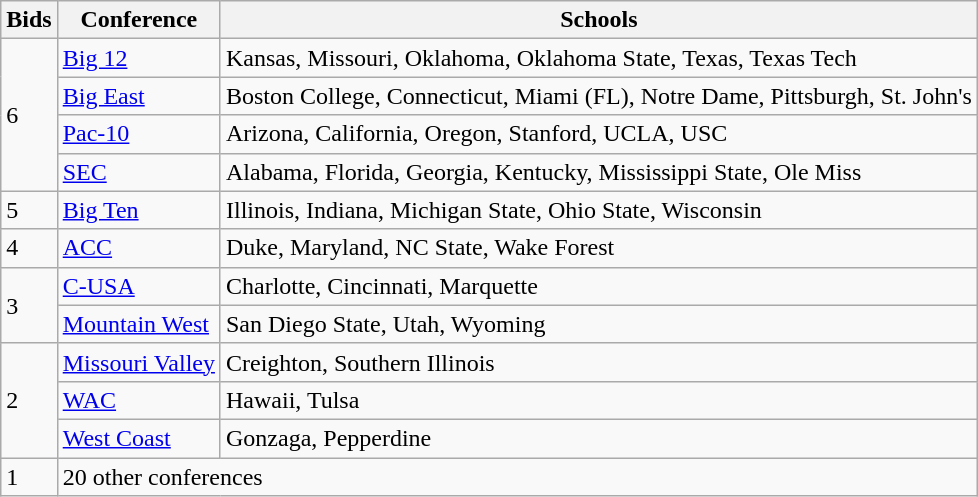<table class="wikitable">
<tr>
<th>Bids</th>
<th>Conference</th>
<th>Schools</th>
</tr>
<tr>
<td rowspan="4">6</td>
<td><a href='#'>Big 12</a></td>
<td>Kansas, Missouri, Oklahoma, Oklahoma State, Texas, Texas Tech</td>
</tr>
<tr>
<td><a href='#'>Big East</a></td>
<td>Boston College, Connecticut, Miami (FL), Notre Dame, Pittsburgh, St. John's</td>
</tr>
<tr>
<td><a href='#'>Pac-10</a></td>
<td>Arizona, California, Oregon, Stanford, UCLA, USC</td>
</tr>
<tr>
<td><a href='#'>SEC</a></td>
<td>Alabama, Florida, Georgia, Kentucky, Mississippi State, Ole Miss</td>
</tr>
<tr>
<td>5</td>
<td><a href='#'>Big Ten</a></td>
<td>Illinois, Indiana, Michigan State, Ohio State, Wisconsin</td>
</tr>
<tr>
<td>4</td>
<td><a href='#'>ACC</a></td>
<td>Duke, Maryland, NC State, Wake Forest</td>
</tr>
<tr>
<td rowspan="2">3</td>
<td><a href='#'>C-USA</a></td>
<td>Charlotte, Cincinnati, Marquette</td>
</tr>
<tr>
<td><a href='#'>Mountain West</a></td>
<td>San Diego State, Utah, Wyoming</td>
</tr>
<tr>
<td rowspan="3">2</td>
<td><a href='#'>Missouri Valley</a></td>
<td>Creighton, Southern Illinois</td>
</tr>
<tr>
<td><a href='#'>WAC</a></td>
<td>Hawaii, Tulsa</td>
</tr>
<tr>
<td><a href='#'>West Coast</a></td>
<td>Gonzaga, Pepperdine</td>
</tr>
<tr>
<td>1</td>
<td colspan="2">20 other conferences</td>
</tr>
</table>
